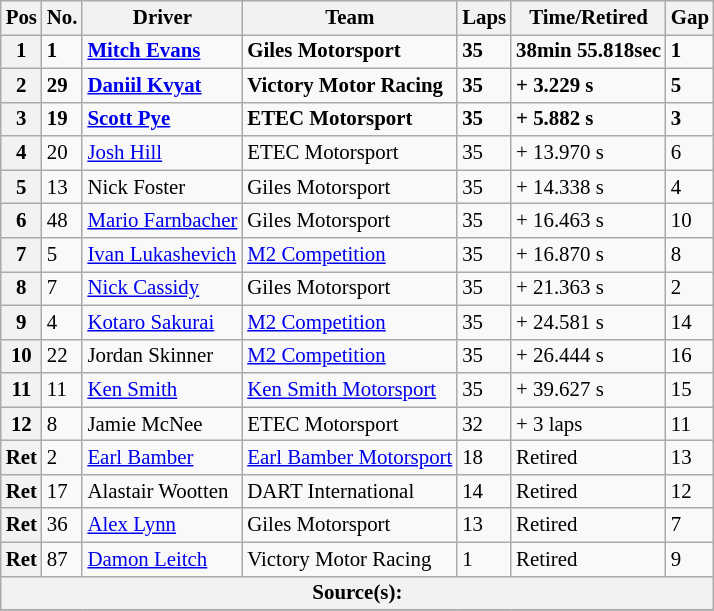<table class="wikitable" style="font-size: 87%;">
<tr>
<th>Pos</th>
<th>No.</th>
<th>Driver</th>
<th>Team</th>
<th>Laps</th>
<th>Time/Retired</th>
<th>Gap</th>
</tr>
<tr>
<th>1</th>
<td><strong>1</strong></td>
<td> <strong><a href='#'>Mitch Evans</a></strong></td>
<td><strong>Giles Motorsport</strong></td>
<td><strong>35</strong></td>
<td><strong>38min 55.818sec</strong></td>
<td><strong>1</strong></td>
</tr>
<tr>
<th>2</th>
<td><strong>29</strong></td>
<td> <strong><a href='#'>Daniil Kvyat</a></strong></td>
<td><strong>Victory Motor Racing</strong></td>
<td><strong>35</strong></td>
<td><strong>+ 3.229 s</strong></td>
<td><strong>5</strong></td>
</tr>
<tr>
<th>3</th>
<td><strong>19</strong></td>
<td> <strong><a href='#'>Scott Pye</a></strong></td>
<td><strong>ETEC Motorsport</strong></td>
<td><strong>35</strong></td>
<td><strong>+ 5.882 s</strong></td>
<td><strong>3</strong></td>
</tr>
<tr>
<th>4</th>
<td>20</td>
<td> <a href='#'>Josh Hill</a></td>
<td>ETEC Motorsport</td>
<td>35</td>
<td>+ 13.970 s</td>
<td>6</td>
</tr>
<tr>
<th>5</th>
<td>13</td>
<td> Nick Foster</td>
<td>Giles Motorsport</td>
<td>35</td>
<td>+ 14.338 s</td>
<td>4</td>
</tr>
<tr>
<th>6</th>
<td>48</td>
<td> <a href='#'>Mario Farnbacher</a></td>
<td>Giles Motorsport</td>
<td>35</td>
<td>+ 16.463 s</td>
<td>10</td>
</tr>
<tr>
<th>7</th>
<td>5</td>
<td> <a href='#'>Ivan Lukashevich</a></td>
<td><a href='#'>M2 Competition</a></td>
<td>35</td>
<td>+ 16.870 s</td>
<td>8</td>
</tr>
<tr>
<th>8</th>
<td>7</td>
<td> <a href='#'>Nick Cassidy</a></td>
<td>Giles Motorsport</td>
<td>35</td>
<td>+ 21.363 s</td>
<td>2</td>
</tr>
<tr>
<th>9</th>
<td>4</td>
<td> <a href='#'>Kotaro Sakurai</a></td>
<td><a href='#'>M2 Competition</a></td>
<td>35</td>
<td>+ 24.581 s</td>
<td>14</td>
</tr>
<tr>
<th>10</th>
<td>22</td>
<td> Jordan Skinner</td>
<td><a href='#'>M2 Competition</a></td>
<td>35</td>
<td>+ 26.444 s</td>
<td>16</td>
</tr>
<tr>
<th>11</th>
<td>11</td>
<td> <a href='#'>Ken Smith</a></td>
<td><a href='#'>Ken Smith Motorsport</a></td>
<td>35</td>
<td>+ 39.627 s</td>
<td>15</td>
</tr>
<tr>
<th>12</th>
<td>8</td>
<td> Jamie McNee</td>
<td>ETEC Motorsport</td>
<td>32</td>
<td>+ 3 laps</td>
<td>11</td>
</tr>
<tr>
<th>Ret</th>
<td>2</td>
<td> <a href='#'>Earl Bamber</a></td>
<td><a href='#'>Earl Bamber Motorsport</a></td>
<td>18</td>
<td>Retired</td>
<td>13</td>
</tr>
<tr>
<th>Ret</th>
<td>17</td>
<td> Alastair Wootten</td>
<td>DART International</td>
<td>14</td>
<td>Retired</td>
<td>12</td>
</tr>
<tr>
<th>Ret</th>
<td>36</td>
<td> <a href='#'>Alex Lynn</a></td>
<td>Giles Motorsport</td>
<td>13</td>
<td>Retired</td>
<td>7</td>
</tr>
<tr>
<th>Ret</th>
<td>87</td>
<td> <a href='#'>Damon Leitch</a></td>
<td>Victory Motor Racing</td>
<td>1</td>
<td>Retired</td>
<td>9</td>
</tr>
<tr>
<th colspan=7>Source(s):</th>
</tr>
<tr>
</tr>
</table>
